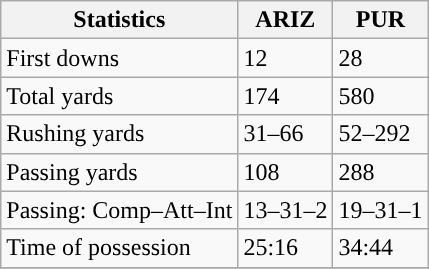<table class="wikitable" style="float: left;">
<tr>
<th>Statistics</th>
<th>ARIZ</th>
<th>PUR</th>
</tr>
<tr>
<td>First downs</td>
<td>12</td>
<td>28</td>
</tr>
<tr>
<td>Total yards</td>
<td>174</td>
<td>580</td>
</tr>
<tr>
<td>Rushing yards</td>
<td>31–66</td>
<td>52–292</td>
</tr>
<tr>
<td>Passing yards</td>
<td>108</td>
<td>288</td>
</tr>
<tr>
<td>Passing: Comp–Att–Int</td>
<td>13–31–2</td>
<td>19–31–1</td>
</tr>
<tr>
<td>Time of possession</td>
<td>25:16</td>
<td>34:44</td>
</tr>
<tr>
</tr>
</table>
